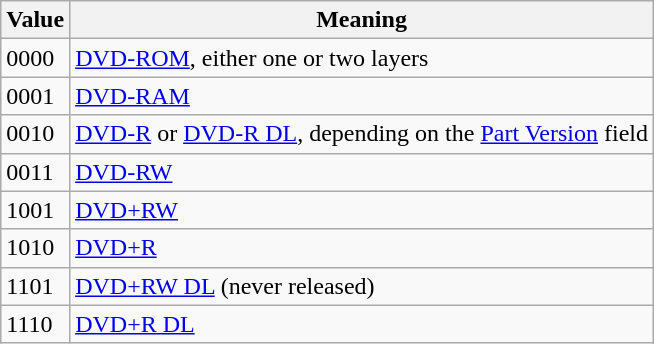<table class="wikitable">
<tr>
<th>Value</th>
<th>Meaning</th>
</tr>
<tr>
<td>0000</td>
<td><a href='#'>DVD-ROM</a>, either one or two layers</td>
</tr>
<tr>
<td>0001</td>
<td><a href='#'>DVD-RAM</a></td>
</tr>
<tr>
<td>0010</td>
<td><a href='#'>DVD-R</a> or <a href='#'>DVD-R DL</a>, depending on the <a href='#'>Part Version</a> field</td>
</tr>
<tr>
<td>0011</td>
<td><a href='#'>DVD-RW</a></td>
</tr>
<tr>
<td>1001</td>
<td><a href='#'>DVD+RW</a></td>
</tr>
<tr>
<td>1010</td>
<td><a href='#'>DVD+R</a></td>
</tr>
<tr>
<td>1101</td>
<td><a href='#'>DVD+RW DL</a> (never released)</td>
</tr>
<tr>
<td>1110</td>
<td><a href='#'>DVD+R DL</a></td>
</tr>
</table>
